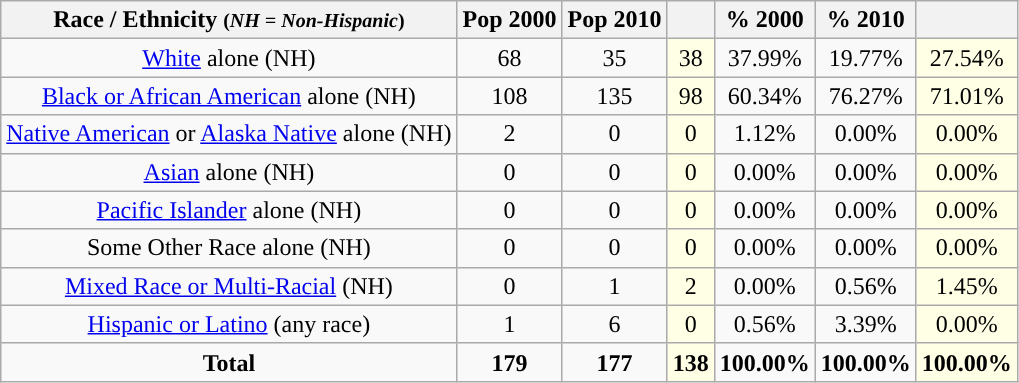<table class="wikitable" style="text-align:center;">
<tr>
<th>Race / Ethnicity <small>(<em>NH = Non-Hispanic</em>)</small></th>
<th>Pop 2000</th>
<th>Pop 2010</th>
<th></th>
<th>% 2000</th>
<th>% 2010</th>
<th></th>
</tr>
<tr>
<td><a href='#'>White</a> alone (NH)</td>
<td>68</td>
<td>35</td>
<td style='background: #ffffe6;'>38</td>
<td>37.99%</td>
<td>19.77%</td>
<td style='background: #ffffe6;'>27.54%</td>
</tr>
<tr>
<td><a href='#'>Black or African American</a> alone (NH)</td>
<td>108</td>
<td>135</td>
<td style='background: #ffffe6;'>98</td>
<td>60.34%</td>
<td>76.27%</td>
<td style='background: #ffffe6;'>71.01%</td>
</tr>
<tr>
<td><a href='#'>Native American</a> or <a href='#'>Alaska Native</a> alone (NH)</td>
<td>2</td>
<td>0</td>
<td style='background: #ffffe6;'>0</td>
<td>1.12%</td>
<td>0.00%</td>
<td style='background: #ffffe6;'>0.00%</td>
</tr>
<tr>
<td><a href='#'>Asian</a> alone (NH)</td>
<td>0</td>
<td>0</td>
<td style='background: #ffffe6;'>0</td>
<td>0.00%</td>
<td>0.00%</td>
<td style='background: #ffffe6;'>0.00%</td>
</tr>
<tr>
<td><a href='#'>Pacific Islander</a> alone (NH)</td>
<td>0</td>
<td>0</td>
<td style='background: #ffffe6;'>0</td>
<td>0.00%</td>
<td>0.00%</td>
<td style='background: #ffffe6;'>0.00%</td>
</tr>
<tr>
<td>Some Other Race alone (NH)</td>
<td>0</td>
<td>0</td>
<td style='background: #ffffe6;'>0</td>
<td>0.00%</td>
<td>0.00%</td>
<td style='background: #ffffe6;'>0.00%</td>
</tr>
<tr>
<td><a href='#'>Mixed Race or Multi-Racial</a> (NH)</td>
<td>0</td>
<td>1</td>
<td style='background: #ffffe6;'>2</td>
<td>0.00%</td>
<td>0.56%</td>
<td style='background: #ffffe6;'>1.45%</td>
</tr>
<tr>
<td><a href='#'>Hispanic or Latino</a> (any race)</td>
<td>1</td>
<td>6</td>
<td style='background: #ffffe6;'>0</td>
<td>0.56%</td>
<td>3.39%</td>
<td style='background: #ffffe6;'>0.00%</td>
</tr>
<tr>
<td><strong>Total</strong></td>
<td><strong>179</strong></td>
<td><strong>177</strong></td>
<td style='background: #ffffe6;'><strong>138</strong></td>
<td><strong>100.00%</strong></td>
<td><strong>100.00%</strong></td>
<td style='background: #ffffe6;'><strong>100.00%</strong></td>
</tr>
</table>
